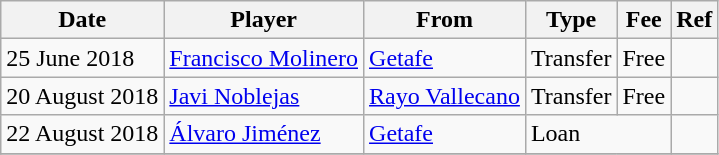<table class="wikitable">
<tr>
<th>Date</th>
<th>Player</th>
<th>From</th>
<th>Type</th>
<th>Fee</th>
<th>Ref</th>
</tr>
<tr>
<td>25 June 2018</td>
<td> <a href='#'>Francisco Molinero</a></td>
<td> <a href='#'>Getafe</a></td>
<td>Transfer</td>
<td>Free</td>
<td></td>
</tr>
<tr>
<td>20 August 2018</td>
<td> <a href='#'>Javi Noblejas</a></td>
<td> <a href='#'>Rayo Vallecano</a></td>
<td>Transfer</td>
<td>Free</td>
<td></td>
</tr>
<tr>
<td>22 August 2018</td>
<td> <a href='#'>Álvaro Jiménez</a></td>
<td> <a href='#'>Getafe</a></td>
<td colspan=2>Loan</td>
<td></td>
</tr>
<tr>
</tr>
</table>
